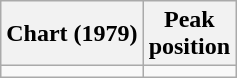<table class="wikitable sortable">
<tr>
<th>Chart (1979)</th>
<th>Peak<br>position</th>
</tr>
<tr>
<td></td>
<td></td>
</tr>
</table>
